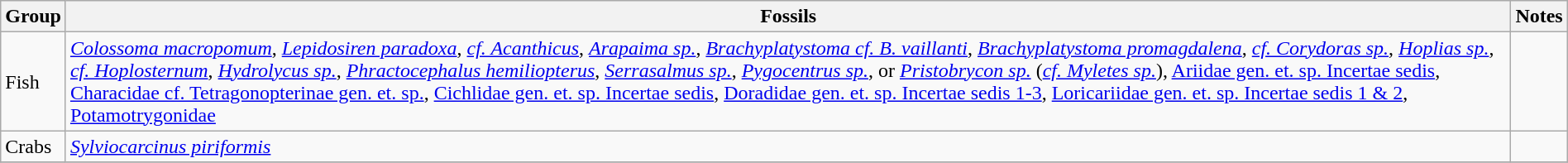<table class="wikitable sortable mw-collapsible" width=100%>
<tr>
<th>Group</th>
<th>Fossils</th>
<th>Notes</th>
</tr>
<tr>
<td>Fish</td>
<td><em><a href='#'>Colossoma macropomum</a></em>, <em><a href='#'>Lepidosiren paradoxa</a></em>, <em><a href='#'>cf. Acanthicus</a></em>, <em><a href='#'>Arapaima sp.</a></em>, <em><a href='#'>Brachyplatystoma cf. B. vaillanti</a></em>, <em><a href='#'>Brachyplatystoma promagdalena</a></em>, <em><a href='#'>cf. Corydoras sp.</a></em>, <em><a href='#'>Hoplias sp.</a></em>, <em><a href='#'>cf. Hoplosternum</a></em>, <em><a href='#'>Hydrolycus sp.</a></em>, <em><a href='#'>Phractocephalus hemiliopterus</a></em>, <em><a href='#'>Serrasalmus sp.</a></em>, <em><a href='#'>Pygocentrus sp.</a></em>, or <em><a href='#'>Pristobrycon sp.</a></em> (<em><a href='#'>cf. Myletes sp.</a></em>), <a href='#'>Ariidae gen. et. sp. Incertae sedis</a>, <a href='#'>Characidae cf. Tetragonopterinae gen. et. sp.</a>, <a href='#'>Cichlidae gen. et. sp. Incertae sedis</a>, <a href='#'>Doradidae gen. et. sp. Incertae sedis 1-3</a>, <a href='#'>Loricariidae gen. et. sp. Incertae sedis 1 & 2</a>, <a href='#'>Potamotrygonidae</a></td>
<td></td>
</tr>
<tr>
<td>Crabs</td>
<td><em><a href='#'>Sylviocarcinus piriformis</a></em></td>
<td></td>
</tr>
<tr>
</tr>
</table>
